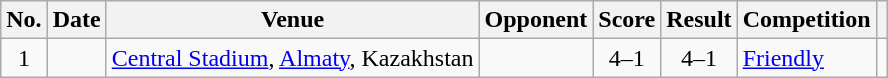<table class="wikitable sortable">
<tr>
<th scope="col">No.</th>
<th scope="col">Date</th>
<th scope="col">Venue</th>
<th scope="col">Opponent</th>
<th scope="col">Score</th>
<th scope="col">Result</th>
<th scope="col">Competition</th>
<th scope="col" class="unsortable"></th>
</tr>
<tr>
<td align="center">1</td>
<td></td>
<td><a href='#'>Central Stadium</a>, <a href='#'>Almaty</a>, Kazakhstan</td>
<td></td>
<td align="center">4–1</td>
<td align="center">4–1</td>
<td><a href='#'>Friendly</a></td>
<td></td>
</tr>
</table>
